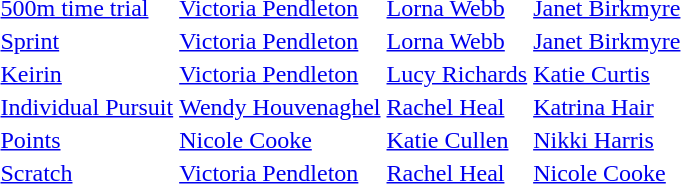<table>
<tr style="background:#ccc;">
</tr>
<tr>
<td><a href='#'>500m time trial</a></td>
<td><a href='#'>Victoria Pendleton</a></td>
<td><a href='#'>Lorna Webb</a></td>
<td><a href='#'>Janet Birkmyre</a></td>
</tr>
<tr>
<td><a href='#'>Sprint</a></td>
<td><a href='#'>Victoria Pendleton</a></td>
<td><a href='#'>Lorna Webb</a></td>
<td><a href='#'>Janet Birkmyre</a></td>
</tr>
<tr>
<td><a href='#'>Keirin</a></td>
<td><a href='#'>Victoria Pendleton</a></td>
<td><a href='#'>Lucy Richards</a></td>
<td><a href='#'>Katie Curtis</a></td>
</tr>
<tr>
<td><a href='#'>Individual Pursuit</a></td>
<td><a href='#'>Wendy Houvenaghel</a></td>
<td><a href='#'>Rachel Heal</a></td>
<td><a href='#'>Katrina Hair</a></td>
</tr>
<tr>
<td><a href='#'>Points</a></td>
<td><a href='#'>Nicole Cooke</a></td>
<td><a href='#'>Katie Cullen</a></td>
<td><a href='#'>Nikki Harris</a></td>
</tr>
<tr>
<td><a href='#'>Scratch</a></td>
<td><a href='#'>Victoria Pendleton</a></td>
<td><a href='#'>Rachel Heal</a></td>
<td><a href='#'>Nicole Cooke</a></td>
</tr>
</table>
